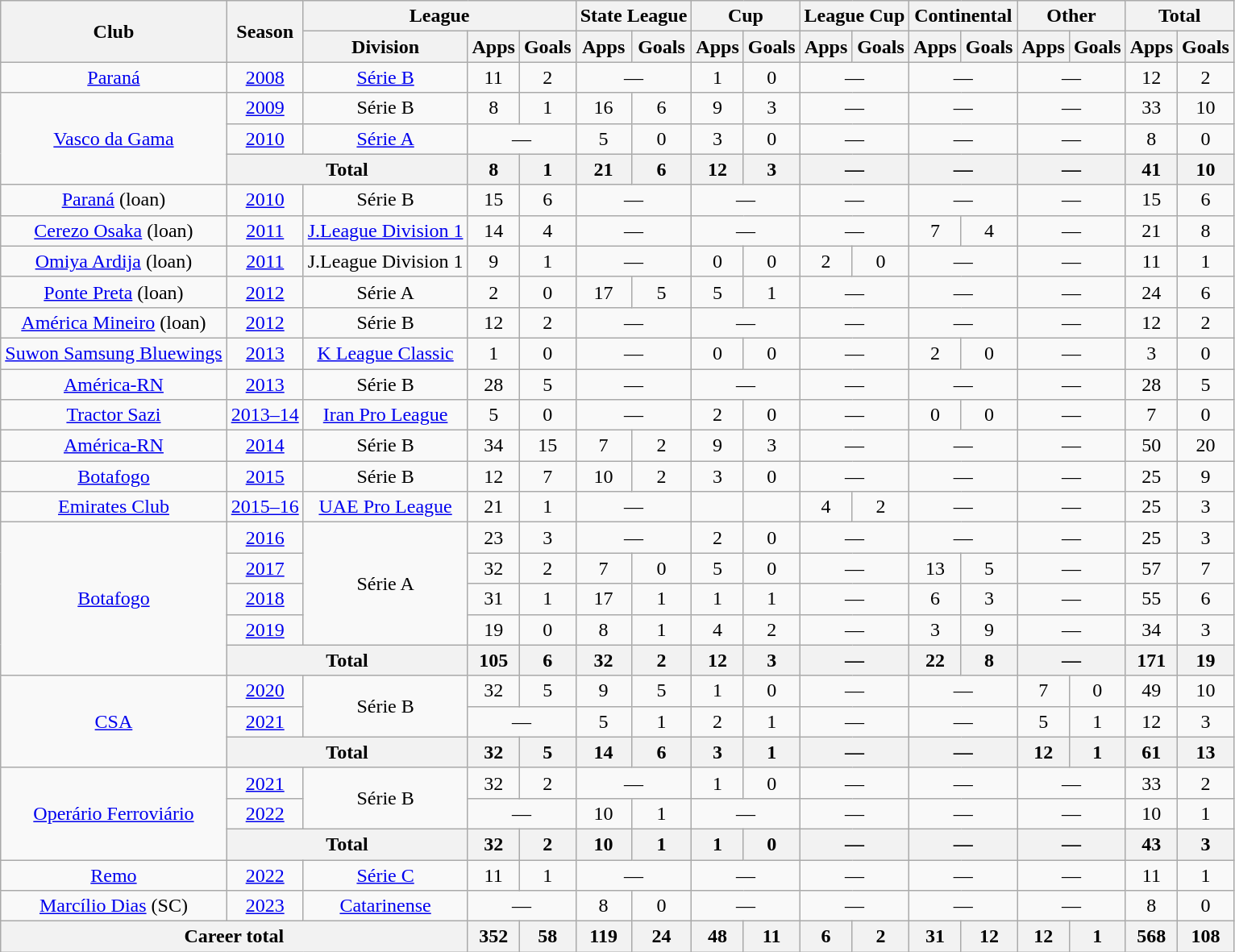<table class="wikitable" style="text-align:center">
<tr>
<th rowspan=2>Club</th>
<th rowspan=2>Season</th>
<th colspan=3>League</th>
<th colspan=2>State League</th>
<th colspan=2>Cup</th>
<th colspan=2>League Cup</th>
<th colspan=2>Continental</th>
<th colspan=2>Other</th>
<th colspan=2>Total</th>
</tr>
<tr>
<th>Division</th>
<th>Apps</th>
<th>Goals</th>
<th>Apps</th>
<th>Goals</th>
<th>Apps</th>
<th>Goals</th>
<th>Apps</th>
<th>Goals</th>
<th>Apps</th>
<th>Goals</th>
<th>Apps</th>
<th>Goals</th>
<th>Apps</th>
<th>Goals</th>
</tr>
<tr>
<td><a href='#'>Paraná</a></td>
<td><a href='#'>2008</a></td>
<td><a href='#'>Série B</a></td>
<td>11</td>
<td>2</td>
<td colspan="2">—</td>
<td>1</td>
<td>0</td>
<td colspan="2">—</td>
<td colspan="2">—</td>
<td colspan="2">—</td>
<td>12</td>
<td>2</td>
</tr>
<tr>
<td rowspan="3"><a href='#'>Vasco da Gama</a></td>
<td><a href='#'>2009</a></td>
<td>Série B</td>
<td>8</td>
<td>1</td>
<td>16</td>
<td>6</td>
<td>9</td>
<td>3</td>
<td colspan="2">—</td>
<td colspan="2">—</td>
<td colspan="2">—</td>
<td>33</td>
<td>10</td>
</tr>
<tr>
<td><a href='#'>2010</a></td>
<td><a href='#'>Série A</a></td>
<td colspan="2">—</td>
<td>5</td>
<td>0</td>
<td>3</td>
<td>0</td>
<td colspan="2">—</td>
<td colspan="2">—</td>
<td colspan="2">—</td>
<td>8</td>
<td>0</td>
</tr>
<tr>
<th colspan=2>Total</th>
<th>8</th>
<th>1</th>
<th>21</th>
<th>6</th>
<th>12</th>
<th>3</th>
<th colspan="2">—</th>
<th colspan="2">—</th>
<th colspan="2">—</th>
<th>41</th>
<th>10</th>
</tr>
<tr>
<td><a href='#'>Paraná</a> (loan)</td>
<td><a href='#'>2010</a></td>
<td>Série B</td>
<td>15</td>
<td>6</td>
<td colspan="2">—</td>
<td colspan="2">—</td>
<td colspan="2">—</td>
<td colspan="2">—</td>
<td colspan="2">—</td>
<td>15</td>
<td>6</td>
</tr>
<tr>
<td><a href='#'>Cerezo Osaka</a> (loan)</td>
<td><a href='#'>2011</a></td>
<td><a href='#'>J.League Division 1</a></td>
<td>14</td>
<td>4</td>
<td colspan="2">—</td>
<td colspan="2">—</td>
<td colspan="2">—</td>
<td>7</td>
<td>4</td>
<td colspan="2">—</td>
<td>21</td>
<td>8</td>
</tr>
<tr>
<td><a href='#'>Omiya Ardija</a> (loan)</td>
<td><a href='#'>2011</a></td>
<td>J.League Division 1</td>
<td>9</td>
<td>1</td>
<td colspan="2">—</td>
<td>0</td>
<td>0</td>
<td>2</td>
<td>0</td>
<td colspan="2">—</td>
<td colspan="2">—</td>
<td>11</td>
<td>1</td>
</tr>
<tr>
<td><a href='#'>Ponte Preta</a> (loan)</td>
<td><a href='#'>2012</a></td>
<td>Série A</td>
<td>2</td>
<td>0</td>
<td>17</td>
<td>5</td>
<td>5</td>
<td>1</td>
<td colspan="2">—</td>
<td colspan="2">—</td>
<td colspan="2">—</td>
<td>24</td>
<td>6</td>
</tr>
<tr>
<td><a href='#'>América Mineiro</a> (loan)</td>
<td><a href='#'>2012</a></td>
<td>Série B</td>
<td>12</td>
<td>2</td>
<td colspan="2">—</td>
<td colspan="2">—</td>
<td colspan="2">—</td>
<td colspan="2">—</td>
<td colspan="2">—</td>
<td>12</td>
<td>2</td>
</tr>
<tr>
<td><a href='#'>Suwon Samsung Bluewings</a></td>
<td><a href='#'>2013</a></td>
<td><a href='#'>K League Classic</a></td>
<td>1</td>
<td>0</td>
<td colspan="2">—</td>
<td>0</td>
<td>0</td>
<td colspan="2">—</td>
<td>2</td>
<td>0</td>
<td colspan="2">—</td>
<td>3</td>
<td>0</td>
</tr>
<tr>
<td><a href='#'>América-RN</a></td>
<td><a href='#'>2013</a></td>
<td>Série B</td>
<td>28</td>
<td>5</td>
<td colspan="2">—</td>
<td colspan="2">—</td>
<td colspan="2">—</td>
<td colspan="2">—</td>
<td colspan="2">—</td>
<td>28</td>
<td>5</td>
</tr>
<tr>
<td><a href='#'>Tractor Sazi</a></td>
<td><a href='#'>2013–14</a></td>
<td><a href='#'>Iran Pro League</a></td>
<td>5</td>
<td>0</td>
<td colspan="2">—</td>
<td>2</td>
<td>0</td>
<td colspan="2">—</td>
<td>0</td>
<td>0</td>
<td colspan="2">—</td>
<td>7</td>
<td>0</td>
</tr>
<tr>
<td><a href='#'>América-RN</a></td>
<td><a href='#'>2014</a></td>
<td>Série B</td>
<td>34</td>
<td>15</td>
<td>7</td>
<td>2</td>
<td>9</td>
<td>3</td>
<td colspan="2">—</td>
<td colspan="2">—</td>
<td colspan="2">—</td>
<td>50</td>
<td>20</td>
</tr>
<tr>
<td><a href='#'>Botafogo</a></td>
<td><a href='#'>2015</a></td>
<td>Série B</td>
<td>12</td>
<td>7</td>
<td>10</td>
<td>2</td>
<td>3</td>
<td>0</td>
<td colspan="2">—</td>
<td colspan="2">—</td>
<td colspan="2">—</td>
<td>25</td>
<td>9</td>
</tr>
<tr>
<td><a href='#'>Emirates Club</a></td>
<td><a href='#'>2015–16</a></td>
<td><a href='#'>UAE Pro League</a></td>
<td>21</td>
<td>1</td>
<td colspan="2">—</td>
<td></td>
<td></td>
<td>4</td>
<td>2</td>
<td colspan="2">—</td>
<td colspan="2">—</td>
<td>25</td>
<td>3</td>
</tr>
<tr>
<td rowspan="5"><a href='#'>Botafogo</a></td>
<td><a href='#'>2016</a></td>
<td rowspan="4">Série A</td>
<td>23</td>
<td>3</td>
<td colspan="2">—</td>
<td>2</td>
<td>0</td>
<td colspan="2">—</td>
<td colspan="2">—</td>
<td colspan="2">—</td>
<td>25</td>
<td>3</td>
</tr>
<tr>
<td><a href='#'>2017</a></td>
<td>32</td>
<td>2</td>
<td>7</td>
<td>0</td>
<td>5</td>
<td>0</td>
<td colspan="2">—</td>
<td>13</td>
<td>5</td>
<td colspan="2">—</td>
<td>57</td>
<td>7</td>
</tr>
<tr>
<td><a href='#'>2018</a></td>
<td>31</td>
<td>1</td>
<td>17</td>
<td>1</td>
<td>1</td>
<td>1</td>
<td colspan="2">—</td>
<td>6</td>
<td>3</td>
<td colspan="2">—</td>
<td>55</td>
<td>6</td>
</tr>
<tr>
<td><a href='#'>2019</a></td>
<td>19</td>
<td>0</td>
<td>8</td>
<td>1</td>
<td>4</td>
<td>2</td>
<td colspan="2">—</td>
<td>3</td>
<td>9</td>
<td colspan="2">—</td>
<td>34</td>
<td>3</td>
</tr>
<tr>
<th colspan=2>Total</th>
<th>105</th>
<th>6</th>
<th>32</th>
<th>2</th>
<th>12</th>
<th>3</th>
<th colspan="2">—</th>
<th>22</th>
<th>8</th>
<th colspan="2">—</th>
<th>171</th>
<th>19</th>
</tr>
<tr>
<td rowspan="3"><a href='#'>CSA</a></td>
<td><a href='#'>2020</a></td>
<td rowspan="2">Série B</td>
<td>32</td>
<td>5</td>
<td>9</td>
<td>5</td>
<td>1</td>
<td>0</td>
<td colspan="2">—</td>
<td colspan="2">—</td>
<td>7</td>
<td>0</td>
<td>49</td>
<td>10</td>
</tr>
<tr>
<td><a href='#'>2021</a></td>
<td colspan="2">—</td>
<td>5</td>
<td>1</td>
<td>2</td>
<td>1</td>
<td colspan="2">—</td>
<td colspan="2">—</td>
<td>5</td>
<td>1</td>
<td>12</td>
<td>3</td>
</tr>
<tr>
<th colspan=2>Total</th>
<th>32</th>
<th>5</th>
<th>14</th>
<th>6</th>
<th>3</th>
<th>1</th>
<th colspan="2">—</th>
<th colspan="2">—</th>
<th>12</th>
<th>1</th>
<th>61</th>
<th>13</th>
</tr>
<tr>
<td rowspan="3"><a href='#'>Operário Ferroviário</a></td>
<td><a href='#'>2021</a></td>
<td rowspan="2">Série B</td>
<td>32</td>
<td>2</td>
<td colspan="2">—</td>
<td>1</td>
<td>0</td>
<td colspan="2">—</td>
<td colspan="2">—</td>
<td colspan="2">—</td>
<td>33</td>
<td>2</td>
</tr>
<tr>
<td><a href='#'>2022</a></td>
<td colspan="2">—</td>
<td>10</td>
<td>1</td>
<td colspan="2">—</td>
<td colspan="2">—</td>
<td colspan="2">—</td>
<td colspan="2">—</td>
<td>10</td>
<td>1</td>
</tr>
<tr>
<th colspan=2>Total</th>
<th>32</th>
<th>2</th>
<th>10</th>
<th>1</th>
<th>1</th>
<th>0</th>
<th colspan="2">—</th>
<th colspan="2">—</th>
<th colspan="2">—</th>
<th>43</th>
<th>3</th>
</tr>
<tr>
<td><a href='#'>Remo</a></td>
<td><a href='#'>2022</a></td>
<td><a href='#'>Série C</a></td>
<td>11</td>
<td>1</td>
<td colspan="2">—</td>
<td colspan="2">—</td>
<td colspan="2">—</td>
<td colspan="2">—</td>
<td colspan="2">—</td>
<td>11</td>
<td>1</td>
</tr>
<tr>
<td><a href='#'>Marcílio Dias</a> (SC)</td>
<td><a href='#'>2023</a></td>
<td><a href='#'>Catarinense</a></td>
<td colspan="2">—</td>
<td>8</td>
<td>0</td>
<td colspan="2">—</td>
<td colspan="2">—</td>
<td colspan="2">—</td>
<td colspan="2">—</td>
<td>8</td>
<td>0</td>
</tr>
<tr>
<th colspan=3>Career total</th>
<th>352</th>
<th>58</th>
<th>119</th>
<th>24</th>
<th>48</th>
<th>11</th>
<th>6</th>
<th>2</th>
<th>31</th>
<th>12</th>
<th>12</th>
<th>1</th>
<th>568</th>
<th>108</th>
</tr>
</table>
